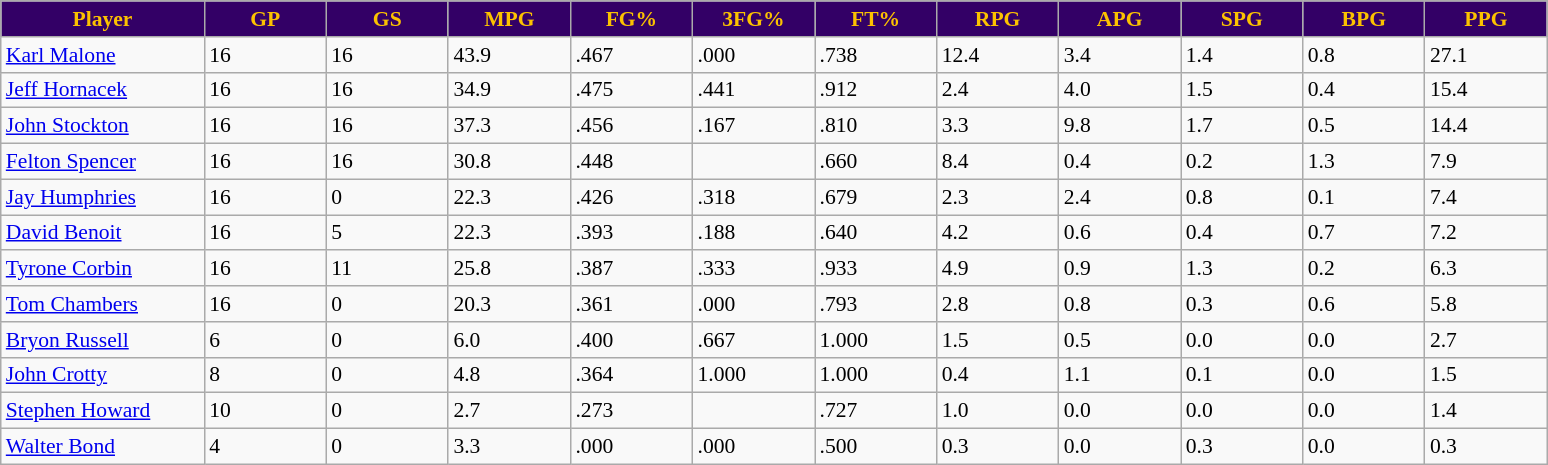<table class="wikitable sortable" style="font-size: 90%">
<tr>
<th style="background:#306; color:#FCC200" width="10%">Player</th>
<th style="background:#306; color:#FCC200" width="6%">GP</th>
<th style="background:#306; color:#FCC200" width="6%">GS</th>
<th style="background:#306; color:#FCC200" width="6%">MPG</th>
<th style="background:#306; color:#FCC200" width="6%">FG%</th>
<th style="background:#306; color:#FCC200" width="6%">3FG%</th>
<th style="background:#306; color:#FCC200" width="6%">FT%</th>
<th style="background:#306; color:#FCC200" width="6%">RPG</th>
<th style="background:#306; color:#FCC200" width="6%">APG</th>
<th style="background:#306; color:#FCC200" width="6%">SPG</th>
<th style="background:#306; color:#FCC200" width="6%">BPG</th>
<th style="background:#306; color:#FCC200" width="6%">PPG</th>
</tr>
<tr>
<td><a href='#'>Karl Malone</a></td>
<td>16</td>
<td>16</td>
<td>43.9</td>
<td>.467</td>
<td>.000</td>
<td>.738</td>
<td>12.4</td>
<td>3.4</td>
<td>1.4</td>
<td>0.8</td>
<td>27.1</td>
</tr>
<tr>
<td><a href='#'>Jeff Hornacek</a></td>
<td>16</td>
<td>16</td>
<td>34.9</td>
<td>.475</td>
<td>.441</td>
<td>.912</td>
<td>2.4</td>
<td>4.0</td>
<td>1.5</td>
<td>0.4</td>
<td>15.4</td>
</tr>
<tr>
<td><a href='#'>John Stockton</a></td>
<td>16</td>
<td>16</td>
<td>37.3</td>
<td>.456</td>
<td>.167</td>
<td>.810</td>
<td>3.3</td>
<td>9.8</td>
<td>1.7</td>
<td>0.5</td>
<td>14.4</td>
</tr>
<tr>
<td><a href='#'>Felton Spencer</a></td>
<td>16</td>
<td>16</td>
<td>30.8</td>
<td>.448</td>
<td></td>
<td>.660</td>
<td>8.4</td>
<td>0.4</td>
<td>0.2</td>
<td>1.3</td>
<td>7.9</td>
</tr>
<tr>
<td><a href='#'>Jay Humphries</a></td>
<td>16</td>
<td>0</td>
<td>22.3</td>
<td>.426</td>
<td>.318</td>
<td>.679</td>
<td>2.3</td>
<td>2.4</td>
<td>0.8</td>
<td>0.1</td>
<td>7.4</td>
</tr>
<tr>
<td><a href='#'>David Benoit</a></td>
<td>16</td>
<td>5</td>
<td>22.3</td>
<td>.393</td>
<td>.188</td>
<td>.640</td>
<td>4.2</td>
<td>0.6</td>
<td>0.4</td>
<td>0.7</td>
<td>7.2</td>
</tr>
<tr>
<td><a href='#'>Tyrone Corbin</a></td>
<td>16</td>
<td>11</td>
<td>25.8</td>
<td>.387</td>
<td>.333</td>
<td>.933</td>
<td>4.9</td>
<td>0.9</td>
<td>1.3</td>
<td>0.2</td>
<td>6.3</td>
</tr>
<tr>
<td><a href='#'>Tom Chambers</a></td>
<td>16</td>
<td>0</td>
<td>20.3</td>
<td>.361</td>
<td>.000</td>
<td>.793</td>
<td>2.8</td>
<td>0.8</td>
<td>0.3</td>
<td>0.6</td>
<td>5.8</td>
</tr>
<tr>
<td><a href='#'>Bryon Russell</a></td>
<td>6</td>
<td>0</td>
<td>6.0</td>
<td>.400</td>
<td>.667</td>
<td>1.000</td>
<td>1.5</td>
<td>0.5</td>
<td>0.0</td>
<td>0.0</td>
<td>2.7</td>
</tr>
<tr>
<td><a href='#'>John Crotty</a></td>
<td>8</td>
<td>0</td>
<td>4.8</td>
<td>.364</td>
<td>1.000</td>
<td>1.000</td>
<td>0.4</td>
<td>1.1</td>
<td>0.1</td>
<td>0.0</td>
<td>1.5</td>
</tr>
<tr>
<td><a href='#'>Stephen Howard</a></td>
<td>10</td>
<td>0</td>
<td>2.7</td>
<td>.273</td>
<td></td>
<td>.727</td>
<td>1.0</td>
<td>0.0</td>
<td>0.0</td>
<td>0.0</td>
<td>1.4</td>
</tr>
<tr>
<td><a href='#'>Walter Bond</a></td>
<td>4</td>
<td>0</td>
<td>3.3</td>
<td>.000</td>
<td>.000</td>
<td>.500</td>
<td>0.3</td>
<td>0.0</td>
<td>0.3</td>
<td>0.0</td>
<td>0.3</td>
</tr>
</table>
